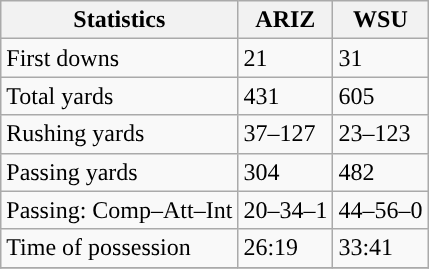<table class="wikitable" style="float: left;">
<tr>
<th>Statistics</th>
<th>ARIZ</th>
<th>WSU</th>
</tr>
<tr>
<td>First downs</td>
<td>21</td>
<td>31</td>
</tr>
<tr>
<td>Total yards</td>
<td>431</td>
<td>605</td>
</tr>
<tr>
<td>Rushing yards</td>
<td>37–127</td>
<td>23–123</td>
</tr>
<tr>
<td>Passing yards</td>
<td>304</td>
<td>482</td>
</tr>
<tr>
<td>Passing: Comp–Att–Int</td>
<td>20–34–1</td>
<td>44–56–0</td>
</tr>
<tr>
<td>Time of possession</td>
<td>26:19</td>
<td>33:41</td>
</tr>
<tr>
</tr>
</table>
